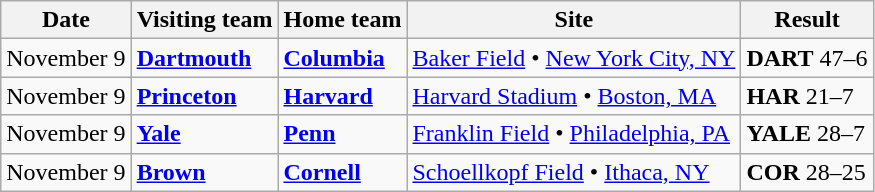<table class="wikitable">
<tr>
<th>Date</th>
<th>Visiting team</th>
<th>Home team</th>
<th>Site</th>
<th>Result</th>
</tr>
<tr>
<td>November 9</td>
<td><strong><a href='#'>Dartmouth</a></strong></td>
<td><strong><a href='#'>Columbia</a></strong></td>
<td><a href='#'>Baker Field</a> • <a href='#'>New York City, NY</a></td>
<td><strong>DART</strong> 47–6</td>
</tr>
<tr>
<td>November 9</td>
<td><strong><a href='#'>Princeton</a></strong></td>
<td><strong><a href='#'>Harvard</a></strong></td>
<td><a href='#'>Harvard Stadium</a> • <a href='#'>Boston, MA</a></td>
<td><strong>HAR</strong> 21–7</td>
</tr>
<tr>
<td>November 9</td>
<td><strong><a href='#'>Yale</a></strong></td>
<td><strong><a href='#'>Penn</a></strong></td>
<td><a href='#'>Franklin Field</a> • <a href='#'>Philadelphia, PA</a></td>
<td><strong>YALE</strong> 28–7</td>
</tr>
<tr>
<td>November 9</td>
<td><strong><a href='#'>Brown</a></strong></td>
<td><strong><a href='#'>Cornell</a></strong></td>
<td><a href='#'>Schoellkopf Field</a> • <a href='#'>Ithaca, NY</a></td>
<td><strong>COR</strong> 28–25</td>
</tr>
</table>
